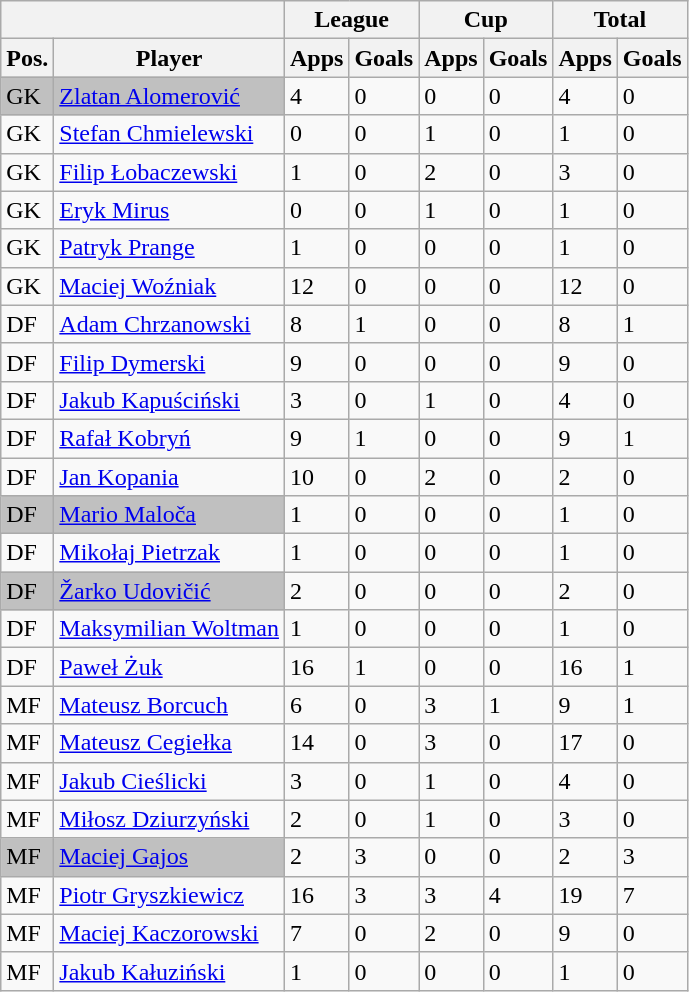<table class="wikitable" style="display: inline-table;">
<tr>
<th colspan="2"></th>
<th colspan="2">League</th>
<th colspan="2">Cup</th>
<th colspan="2">Total</th>
</tr>
<tr>
<th>Pos.</th>
<th>Player</th>
<th>Apps</th>
<th>Goals</th>
<th>Apps</th>
<th>Goals</th>
<th>Apps</th>
<th>Goals</th>
</tr>
<tr>
<td bgcolor=silver >GK</td>
<td bgcolor=silver ><a href='#'>Zlatan Alomerović</a></td>
<td>4</td>
<td>0</td>
<td>0</td>
<td>0</td>
<td>4</td>
<td>0</td>
</tr>
<tr>
<td>GK</td>
<td><a href='#'>Stefan Chmielewski</a></td>
<td>0</td>
<td>0</td>
<td>1</td>
<td>0</td>
<td>1</td>
<td>0</td>
</tr>
<tr>
<td>GK</td>
<td><a href='#'>Filip Łobaczewski</a></td>
<td>1</td>
<td>0</td>
<td>2</td>
<td>0</td>
<td>3</td>
<td>0</td>
</tr>
<tr>
<td>GK</td>
<td><a href='#'>Eryk Mirus</a></td>
<td>0</td>
<td>0</td>
<td>1</td>
<td>0</td>
<td>1</td>
<td>0</td>
</tr>
<tr>
<td>GK</td>
<td><a href='#'>Patryk Prange</a></td>
<td>1</td>
<td>0</td>
<td>0</td>
<td>0</td>
<td>1</td>
<td>0</td>
</tr>
<tr>
<td>GK</td>
<td><a href='#'>Maciej Woźniak</a></td>
<td>12</td>
<td>0</td>
<td>0</td>
<td>0</td>
<td>12</td>
<td>0</td>
</tr>
<tr>
<td>DF</td>
<td><a href='#'>Adam Chrzanowski</a></td>
<td>8</td>
<td>1</td>
<td>0</td>
<td>0</td>
<td>8</td>
<td>1</td>
</tr>
<tr>
<td>DF</td>
<td><a href='#'>Filip Dymerski</a></td>
<td>9</td>
<td>0</td>
<td>0</td>
<td>0</td>
<td>9</td>
<td>0</td>
</tr>
<tr>
<td>DF</td>
<td><a href='#'>Jakub Kapuściński</a></td>
<td>3</td>
<td>0</td>
<td>1</td>
<td>0</td>
<td>4</td>
<td>0</td>
</tr>
<tr>
<td>DF</td>
<td><a href='#'>Rafał Kobryń</a></td>
<td>9</td>
<td>1</td>
<td>0</td>
<td>0</td>
<td>9</td>
<td>1</td>
</tr>
<tr>
<td>DF</td>
<td><a href='#'>Jan Kopania</a></td>
<td>10</td>
<td>0</td>
<td>2</td>
<td>0</td>
<td>2</td>
<td>0</td>
</tr>
<tr>
<td bgcolor=silver >DF</td>
<td bgcolor=silver ><a href='#'>Mario Maloča</a></td>
<td>1</td>
<td>0</td>
<td>0</td>
<td>0</td>
<td>1</td>
<td>0</td>
</tr>
<tr>
<td>DF</td>
<td><a href='#'>Mikołaj Pietrzak</a></td>
<td>1</td>
<td>0</td>
<td>0</td>
<td>0</td>
<td>1</td>
<td>0</td>
</tr>
<tr>
<td bgcolor=silver >DF</td>
<td bgcolor=silver ><a href='#'>Žarko Udovičić</a></td>
<td>2</td>
<td>0</td>
<td>0</td>
<td>0</td>
<td>2</td>
<td>0</td>
</tr>
<tr>
<td>DF</td>
<td><a href='#'>Maksymilian Woltman</a></td>
<td>1</td>
<td>0</td>
<td>0</td>
<td>0</td>
<td>1</td>
<td>0</td>
</tr>
<tr>
<td>DF</td>
<td><a href='#'>Paweł Żuk</a></td>
<td>16</td>
<td>1</td>
<td>0</td>
<td>0</td>
<td>16</td>
<td>1</td>
</tr>
<tr>
<td>MF</td>
<td><a href='#'>Mateusz Borcuch</a></td>
<td>6</td>
<td>0</td>
<td>3</td>
<td>1</td>
<td>9</td>
<td>1</td>
</tr>
<tr>
<td>MF</td>
<td><a href='#'>Mateusz Cegiełka</a></td>
<td>14</td>
<td>0</td>
<td>3</td>
<td>0</td>
<td>17</td>
<td>0</td>
</tr>
<tr>
<td>MF</td>
<td><a href='#'>Jakub Cieślicki</a></td>
<td>3</td>
<td>0</td>
<td>1</td>
<td>0</td>
<td>4</td>
<td>0</td>
</tr>
<tr>
<td>MF</td>
<td><a href='#'>Miłosz Dziurzyński</a></td>
<td>2</td>
<td>0</td>
<td>1</td>
<td>0</td>
<td>3</td>
<td>0</td>
</tr>
<tr>
<td bgcolor=silver >MF</td>
<td bgcolor=silver ><a href='#'>Maciej Gajos</a></td>
<td>2</td>
<td>3</td>
<td>0</td>
<td>0</td>
<td>2</td>
<td>3</td>
</tr>
<tr>
<td>MF</td>
<td><a href='#'>Piotr Gryszkiewicz</a></td>
<td>16</td>
<td>3</td>
<td>3</td>
<td>4</td>
<td>19</td>
<td>7</td>
</tr>
<tr>
<td>MF</td>
<td><a href='#'>Maciej Kaczorowski</a></td>
<td>7</td>
<td>0</td>
<td>2</td>
<td>0</td>
<td>9</td>
<td>0</td>
</tr>
<tr>
<td>MF</td>
<td><a href='#'>Jakub Kałuziński</a></td>
<td>1</td>
<td>0</td>
<td>0</td>
<td>0</td>
<td>1</td>
<td>0</td>
</tr>
</table>
